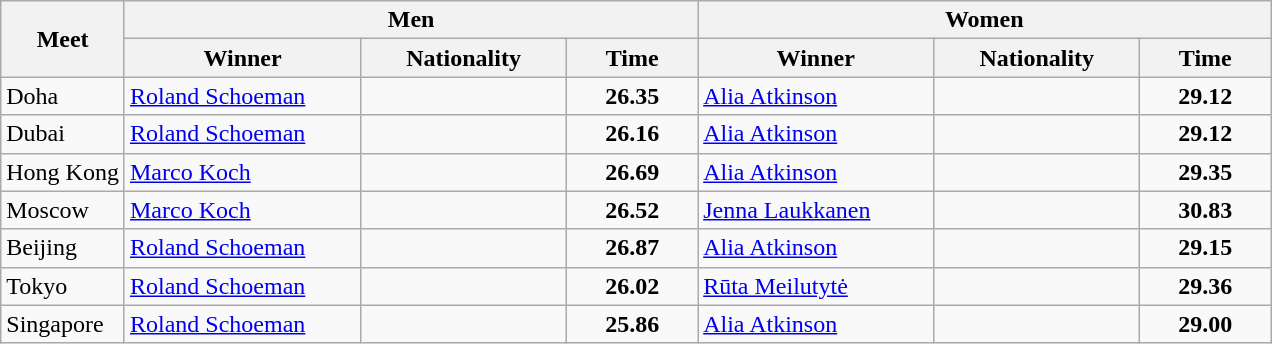<table class="wikitable">
<tr>
<th rowspan="2">Meet</th>
<th colspan="3">Men</th>
<th colspan="3">Women</th>
</tr>
<tr>
<th width=150>Winner</th>
<th width=130>Nationality</th>
<th width=80>Time</th>
<th width=150>Winner</th>
<th width=130>Nationality</th>
<th width=80>Time</th>
</tr>
<tr>
<td>Doha</td>
<td><a href='#'>Roland Schoeman</a></td>
<td></td>
<td align=center><strong>26.35</strong></td>
<td><a href='#'>Alia Atkinson</a></td>
<td></td>
<td align=center><strong>29.12</strong></td>
</tr>
<tr>
<td>Dubai</td>
<td><a href='#'>Roland Schoeman</a></td>
<td></td>
<td align=center><strong>26.16</strong></td>
<td><a href='#'>Alia Atkinson</a></td>
<td></td>
<td align=center><strong>29.12</strong></td>
</tr>
<tr>
<td>Hong Kong</td>
<td><a href='#'>Marco Koch</a></td>
<td></td>
<td align=center><strong>26.69</strong></td>
<td><a href='#'>Alia Atkinson</a></td>
<td></td>
<td align=center><strong>29.35</strong></td>
</tr>
<tr>
<td>Moscow</td>
<td><a href='#'>Marco Koch</a></td>
<td></td>
<td align=center><strong>26.52</strong></td>
<td><a href='#'>Jenna Laukkanen</a></td>
<td></td>
<td align=center><strong>30.83</strong></td>
</tr>
<tr>
<td>Beijing</td>
<td><a href='#'>Roland Schoeman</a></td>
<td></td>
<td align=center><strong>26.87</strong></td>
<td><a href='#'>Alia Atkinson</a></td>
<td></td>
<td align=center><strong>29.15</strong></td>
</tr>
<tr>
<td>Tokyo</td>
<td><a href='#'>Roland Schoeman</a></td>
<td></td>
<td align=center><strong>26.02</strong></td>
<td><a href='#'>Rūta Meilutytė</a></td>
<td></td>
<td align=center><strong>29.36</strong></td>
</tr>
<tr>
<td>Singapore</td>
<td><a href='#'>Roland Schoeman</a></td>
<td></td>
<td align=center><strong>25.86</strong></td>
<td><a href='#'>Alia Atkinson</a></td>
<td></td>
<td align=center><strong>29.00</strong></td>
</tr>
</table>
